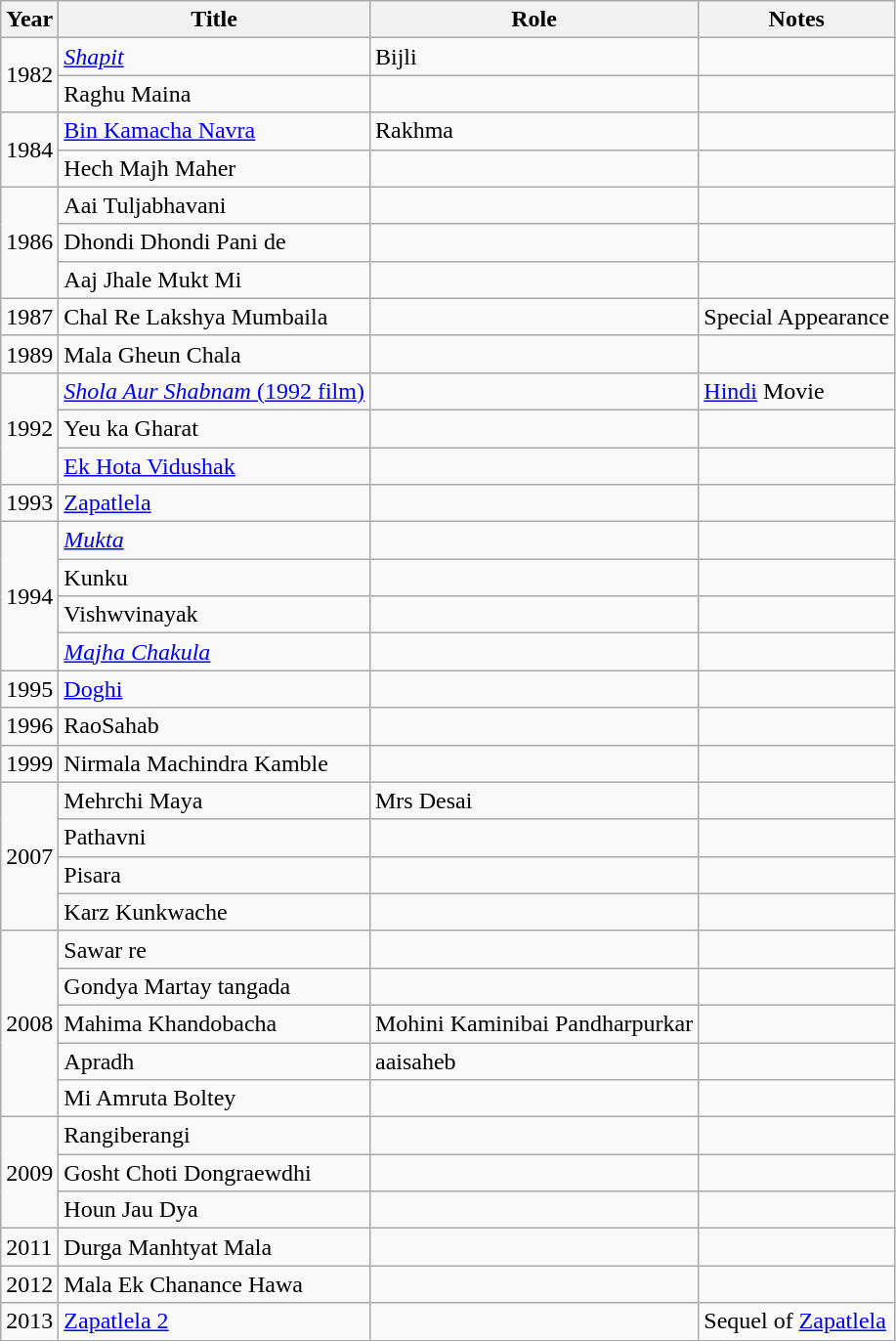<table class="wikitable sortable plainrowheaders">
<tr>
<th>Year</th>
<th>Title</th>
<th>Role</th>
<th>Notes</th>
</tr>
<tr>
<td Rowspan="2">1982</td>
<td><em><a href='#'>Shapit</a></em></td>
<td>Bijli</td>
<td></td>
</tr>
<tr>
<td>Raghu Maina</td>
<td></td>
<td></td>
</tr>
<tr>
<td Rowspan="2">1984</td>
<td><a href='#'>Bin Kamacha Navra</a></td>
<td>Rakhma</td>
<td></td>
</tr>
<tr>
<td>Hech Majh Maher</td>
<td></td>
<td></td>
</tr>
<tr>
<td Rowspan="3">1986</td>
<td>Aai Tuljabhavani</td>
<td></td>
<td></td>
</tr>
<tr>
<td>Dhondi Dhondi Pani de</td>
<td></td>
<td></td>
</tr>
<tr>
<td>Aaj Jhale Mukt Mi</td>
<td></td>
<td></td>
</tr>
<tr>
<td>1987</td>
<td>Chal Re Lakshya Mumbaila</td>
<td></td>
<td>Special Appearance</td>
</tr>
<tr>
<td>1989</td>
<td>Mala Gheun Chala</td>
<td></td>
<td></td>
</tr>
<tr>
<td Rowspan="3">1992</td>
<td><a href='#'><em>Shola Aur Shabnam</em> (1992 film)</a></td>
<td></td>
<td><a href='#'>Hindi</a> Movie</td>
</tr>
<tr>
<td>Yeu ka Gharat</td>
<td></td>
<td></td>
</tr>
<tr>
<td><a href='#'>Ek Hota Vidushak</a></td>
<td></td>
<td></td>
</tr>
<tr>
<td>1993</td>
<td><a href='#'>Zapatlela</a></td>
<td></td>
<td></td>
</tr>
<tr>
<td Rowspan="4">1994</td>
<td><em><a href='#'>Mukta</a></em></td>
<td></td>
<td></td>
</tr>
<tr>
<td>Kunku</td>
<td></td>
<td></td>
</tr>
<tr>
<td>Vishwvinayak</td>
<td></td>
<td></td>
</tr>
<tr>
<td><em><a href='#'>Majha Chakula</a></em></td>
<td></td>
<td></td>
</tr>
<tr>
<td>1995</td>
<td><a href='#'>Doghi</a></td>
<td></td>
<td></td>
</tr>
<tr>
<td>1996</td>
<td>RaoSahab</td>
<td></td>
<td></td>
</tr>
<tr>
<td>1999</td>
<td>Nirmala Machindra Kamble</td>
<td></td>
<td></td>
</tr>
<tr>
<td Rowspan="4">2007</td>
<td>Mehrchi Maya</td>
<td>Mrs Desai</td>
<td></td>
</tr>
<tr>
<td>Pathavni</td>
<td></td>
<td></td>
</tr>
<tr>
<td>Pisara</td>
<td></td>
<td></td>
</tr>
<tr>
<td>Karz Kunkwache</td>
<td></td>
<td></td>
</tr>
<tr>
<td Rowspan="5">2008</td>
<td>Sawar re</td>
<td></td>
<td></td>
</tr>
<tr>
<td>Gondya Martay tangada</td>
<td></td>
<td></td>
</tr>
<tr>
<td>Mahima Khandobacha</td>
<td>Mohini Kaminibai Pandharpurkar</td>
<td></td>
</tr>
<tr>
<td>Apradh</td>
<td>aaisaheb</td>
<td></td>
</tr>
<tr>
<td>Mi Amruta Boltey</td>
<td></td>
<td></td>
</tr>
<tr>
<td Rowspan="3">2009</td>
<td>Rangiberangi</td>
<td></td>
<td></td>
</tr>
<tr>
<td>Gosht Choti Dongraewdhi</td>
<td></td>
<td></td>
</tr>
<tr>
<td>Houn Jau Dya</td>
<td></td>
<td></td>
</tr>
<tr>
<td>2011</td>
<td>Durga Manhtyat Mala</td>
<td></td>
<td></td>
</tr>
<tr>
<td>2012</td>
<td>Mala Ek Chanance Hawa</td>
<td></td>
<td></td>
</tr>
<tr>
<td>2013</td>
<td><a href='#'>Zapatlela 2</a></td>
<td></td>
<td>Sequel of <a href='#'>Zapatlela</a></td>
</tr>
</table>
